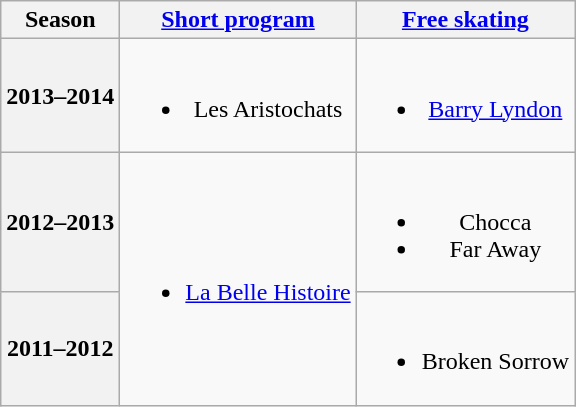<table class="wikitable" style="text-align:center">
<tr>
<th>Season</th>
<th><a href='#'>Short program</a></th>
<th><a href='#'>Free skating</a></th>
</tr>
<tr>
<th>2013–2014 <br></th>
<td><br><ul><li>Les Aristochats <br></li></ul></td>
<td><br><ul><li><a href='#'>Barry Lyndon</a></li></ul></td>
</tr>
<tr>
<th>2012–2013 <br></th>
<td rowspan=2><br><ul><li><a href='#'>La Belle Histoire</a> <br></li></ul></td>
<td><br><ul><li>Chocca <br></li><li>Far Away <br></li></ul></td>
</tr>
<tr>
<th>2011–2012 <br></th>
<td><br><ul><li>Broken Sorrow <br></li></ul></td>
</tr>
</table>
